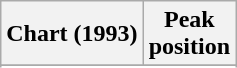<table class="wikitable sortable plainrowheaders" style="text-align:center">
<tr>
<th scope="col">Chart (1993)</th>
<th scope="col">Peak<br>position</th>
</tr>
<tr>
</tr>
<tr>
</tr>
<tr>
</tr>
</table>
